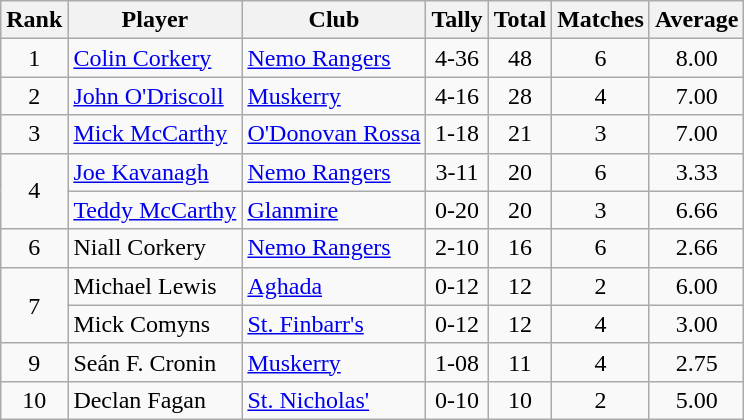<table class="wikitable">
<tr>
<th>Rank</th>
<th>Player</th>
<th>Club</th>
<th>Tally</th>
<th>Total</th>
<th>Matches</th>
<th>Average</th>
</tr>
<tr>
<td rowspan=1 align=center>1</td>
<td><a href='#'>Colin Corkery</a></td>
<td><a href='#'>Nemo Rangers</a></td>
<td align=center>4-36</td>
<td align=center>48</td>
<td align=center>6</td>
<td align=center>8.00</td>
</tr>
<tr>
<td rowspan=1 align=center>2</td>
<td><a href='#'>John O'Driscoll</a></td>
<td><a href='#'>Muskerry</a></td>
<td align=center>4-16</td>
<td align=center>28</td>
<td align=center>4</td>
<td align=center>7.00</td>
</tr>
<tr>
<td rowspan=1 align=center>3</td>
<td><a href='#'>Mick McCarthy</a></td>
<td><a href='#'>O'Donovan Rossa</a></td>
<td align=center>1-18</td>
<td align=center>21</td>
<td align=center>3</td>
<td align=center>7.00</td>
</tr>
<tr>
<td rowspan=2 align=center>4</td>
<td><a href='#'>Joe Kavanagh</a></td>
<td><a href='#'>Nemo Rangers</a></td>
<td align=center>3-11</td>
<td align=center>20</td>
<td align=center>6</td>
<td align=center>3.33</td>
</tr>
<tr>
<td><a href='#'>Teddy McCarthy</a></td>
<td><a href='#'>Glanmire</a></td>
<td align=center>0-20</td>
<td align=center>20</td>
<td align=center>3</td>
<td align=center>6.66</td>
</tr>
<tr>
<td rowspan=1 align=center>6</td>
<td>Niall Corkery</td>
<td><a href='#'>Nemo Rangers</a></td>
<td align=center>2-10</td>
<td align=center>16</td>
<td align=center>6</td>
<td align=center>2.66</td>
</tr>
<tr>
<td rowspan=2 align=center>7</td>
<td>Michael Lewis</td>
<td><a href='#'>Aghada</a></td>
<td align=center>0-12</td>
<td align=center>12</td>
<td align=center>2</td>
<td align=center>6.00</td>
</tr>
<tr>
<td>Mick Comyns</td>
<td><a href='#'>St. Finbarr's</a></td>
<td align=center>0-12</td>
<td align=center>12</td>
<td align=center>4</td>
<td align=center>3.00</td>
</tr>
<tr>
<td rowspan=1 align=center>9</td>
<td>Seán F. Cronin</td>
<td><a href='#'>Muskerry</a></td>
<td align=center>1-08</td>
<td align=center>11</td>
<td align=center>4</td>
<td align=center>2.75</td>
</tr>
<tr>
<td rowspan=1 align=center>10</td>
<td>Declan Fagan</td>
<td><a href='#'>St. Nicholas'</a></td>
<td align=center>0-10</td>
<td align=center>10</td>
<td align=center>2</td>
<td align=center>5.00</td>
</tr>
</table>
